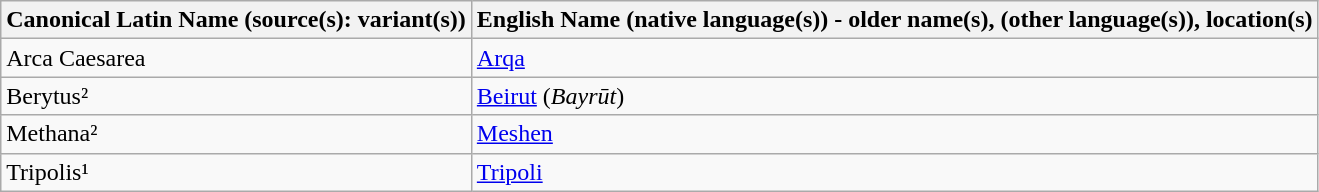<table class="wikitable">
<tr>
<th>Canonical Latin Name (source(s): variant(s))</th>
<th>English Name (native language(s)) - older name(s), (other language(s)), location(s)</th>
</tr>
<tr>
<td>Arca Caesarea</td>
<td><a href='#'>Arqa</a></td>
</tr>
<tr>
<td>Berytus²</td>
<td><a href='#'>Beirut</a> (<em>Bayrūt</em>)</td>
</tr>
<tr>
<td>Methana²</td>
<td><a href='#'>Meshen</a></td>
</tr>
<tr>
<td>Tripolis¹</td>
<td><a href='#'>Tripoli</a></td>
</tr>
</table>
